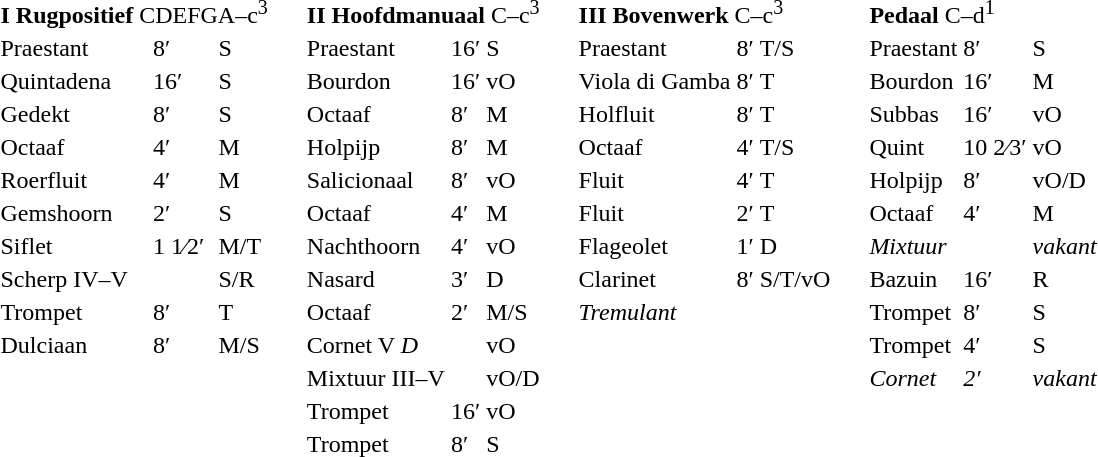<table border="0" cellspacing="0" cellpadding="10" style="border-collapse:collapse;">
<tr>
<td style="vertical-align:top"><br><table border="0">
<tr>
<td colspan=3><strong>I Rugpositief</strong> CDEFGA–c<sup>3</sup><br></td>
</tr>
<tr>
<td>Praestant</td>
<td>8′</td>
<td>S</td>
</tr>
<tr>
<td>Quintadena</td>
<td>16′</td>
<td>S</td>
</tr>
<tr>
<td>Gedekt</td>
<td>8′</td>
<td>S</td>
</tr>
<tr>
<td>Octaaf</td>
<td>4′</td>
<td>M</td>
</tr>
<tr>
<td>Roerfluit</td>
<td>4′</td>
<td>M</td>
</tr>
<tr>
<td>Gemshoorn</td>
<td>2′</td>
<td>S</td>
</tr>
<tr>
<td>Siflet</td>
<td>1 1⁄2′</td>
<td>M/T</td>
</tr>
<tr>
<td>Scherp IV–V</td>
<td></td>
<td>S/R</td>
</tr>
<tr>
<td>Trompet</td>
<td>8′</td>
<td>T</td>
</tr>
<tr>
<td>Dulciaan</td>
<td>8′</td>
<td>M/S</td>
</tr>
</table>
</td>
<td style="vertical-align:top"><br><table border="0">
<tr>
<td colspan=3><strong>II Hoofdmanuaal</strong> C–c<sup>3</sup><br></td>
</tr>
<tr>
<td>Praestant</td>
<td>16′</td>
<td>S</td>
</tr>
<tr>
<td>Bourdon</td>
<td>16′</td>
<td>vO</td>
</tr>
<tr>
<td>Octaaf</td>
<td>8′</td>
<td>M</td>
</tr>
<tr>
<td>Holpijp</td>
<td>8′</td>
<td>M</td>
</tr>
<tr>
<td>Salicionaal</td>
<td>8′</td>
<td>vO</td>
</tr>
<tr>
<td>Octaaf</td>
<td>4′</td>
<td>M</td>
</tr>
<tr>
<td>Nachthoorn</td>
<td>4′</td>
<td>vO</td>
</tr>
<tr>
<td>Nasard</td>
<td>3′</td>
<td>D</td>
</tr>
<tr>
<td>Octaaf</td>
<td>2′</td>
<td>M/S</td>
</tr>
<tr>
<td>Cornet V <em>D</em></td>
<td></td>
<td>vO</td>
</tr>
<tr>
<td>Mixtuur III–V</td>
<td></td>
<td>vO/D</td>
</tr>
<tr>
<td>Trompet</td>
<td>16′</td>
<td>vO</td>
</tr>
<tr>
<td>Trompet</td>
<td>8′</td>
<td>S</td>
</tr>
</table>
</td>
<td style="vertical-align:top"><br><table border="0">
<tr>
<td colspan=3><strong>III Bovenwerk</strong> C–c<sup>3</sup><br></td>
</tr>
<tr>
<td>Praestant</td>
<td>8′</td>
<td>T/S</td>
</tr>
<tr>
<td>Viola di Gamba</td>
<td>8′</td>
<td>T</td>
</tr>
<tr>
<td>Holfluit</td>
<td>8′</td>
<td>T</td>
</tr>
<tr>
<td>Octaaf</td>
<td>4′</td>
<td>T/S</td>
</tr>
<tr>
<td>Fluit</td>
<td>4′</td>
<td>T</td>
</tr>
<tr>
<td>Fluit</td>
<td>2′</td>
<td>T</td>
</tr>
<tr>
<td>Flageolet</td>
<td>1′</td>
<td>D</td>
</tr>
<tr>
<td>Clarinet</td>
<td>8′</td>
<td>S/T/vO</td>
</tr>
<tr>
<td><em>Tremulant</em></td>
</tr>
</table>
</td>
<td style="vertical-align:top"><br><table border="0">
<tr>
<td colspan=3><strong>Pedaal</strong> C–d<sup>1</sup><br></td>
</tr>
<tr>
<td>Praestant</td>
<td>8′</td>
<td>S</td>
</tr>
<tr>
<td>Bourdon</td>
<td>16′</td>
<td>M</td>
</tr>
<tr>
<td>Subbas</td>
<td>16′</td>
<td>vO</td>
</tr>
<tr>
<td>Quint</td>
<td>10 2⁄3′</td>
<td>vO</td>
</tr>
<tr>
<td>Holpijp</td>
<td>8′</td>
<td>vO/D</td>
</tr>
<tr>
<td>Octaaf</td>
<td>4′</td>
<td>M</td>
</tr>
<tr>
<td><em>Mixtuur</em></td>
<td></td>
<td><em>vakant</em></td>
</tr>
<tr>
<td>Bazuin</td>
<td>16′</td>
<td>R</td>
</tr>
<tr>
<td>Trompet</td>
<td>8′</td>
<td>S</td>
</tr>
<tr>
<td>Trompet</td>
<td>4′</td>
<td>S</td>
</tr>
<tr>
<td><em>Cornet</em></td>
<td><em>2′</em></td>
<td><em>vakant</em></td>
</tr>
</table>
</td>
</tr>
</table>
